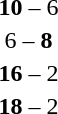<table style="text-align:center">
<tr>
<th width=200></th>
<th width=100></th>
<th width=200></th>
</tr>
<tr>
<td align=right><strong></strong></td>
<td><strong>10</strong> – 6</td>
<td align=left></td>
</tr>
<tr>
<td align=right></td>
<td>6 – <strong>8</strong></td>
<td align=left><strong></strong></td>
</tr>
<tr>
<td align=right><strong></strong></td>
<td><strong>16</strong> – 2</td>
<td align=left></td>
</tr>
<tr>
<td align=right><strong></strong></td>
<td><strong>18</strong> – 2</td>
<td align=left></td>
</tr>
</table>
